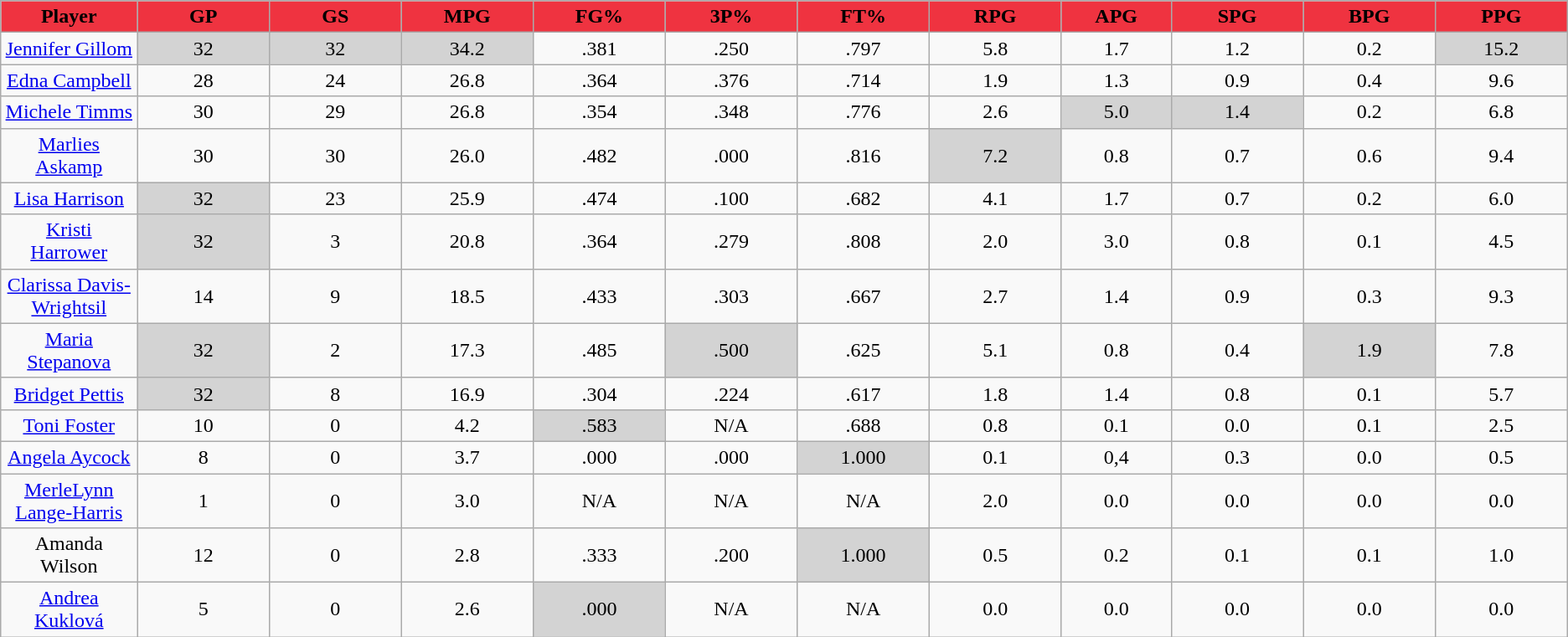<table class="wikitable sortable" style="text-align:center;">
<tr>
<th style="background: #EF3340" width="6%"><span>Player</span></th>
<th style="background: #EF3340" width="6%"><span>GP</span></th>
<th style="background: #EF3340" width="6%"><span>GS</span></th>
<th style="background: #EF3340" width="6%"><span>MPG</span></th>
<th style="background: #EF3340" width="6%"><span>FG%</span></th>
<th style="background: #EF3340" width="6%"><span>3P%</span></th>
<th style="background: #EF3340" width="6%"><span>FT%</span></th>
<th style="background: #EF3340" width="6%"><span>RPG</span></th>
<th style="background: #EF3340" width="5%"><span>APG</span></th>
<th style="background: #EF3340" width="6%"><span>SPG</span></th>
<th style="background: #EF3340" width="6%"><span>BPG</span></th>
<th style="background: #EF3340" width="6%"><span>PPG</span></th>
</tr>
<tr>
<td><a href='#'>Jennifer Gillom</a></td>
<td style="background:#D3D3D3;">32</td>
<td style="background:#D3D3D3;">32</td>
<td style="background:#D3D3D3;">34.2</td>
<td>.381</td>
<td>.250</td>
<td>.797</td>
<td>5.8</td>
<td>1.7</td>
<td>1.2</td>
<td>0.2</td>
<td style="background:#D3D3D3;">15.2</td>
</tr>
<tr>
<td><a href='#'>Edna Campbell</a></td>
<td>28</td>
<td>24</td>
<td>26.8</td>
<td>.364</td>
<td>.376</td>
<td>.714</td>
<td>1.9</td>
<td>1.3</td>
<td>0.9</td>
<td>0.4</td>
<td>9.6</td>
</tr>
<tr>
<td><a href='#'>Michele Timms</a></td>
<td>30</td>
<td>29</td>
<td>26.8</td>
<td>.354</td>
<td>.348</td>
<td>.776</td>
<td>2.6</td>
<td style="background:#D3D3D3;">5.0</td>
<td style="background:#D3D3D3;">1.4</td>
<td>0.2</td>
<td>6.8</td>
</tr>
<tr>
<td><a href='#'>Marlies Askamp</a></td>
<td>30</td>
<td>30</td>
<td>26.0</td>
<td>.482</td>
<td>.000</td>
<td>.816</td>
<td style="background:#D3D3D3;">7.2</td>
<td>0.8</td>
<td>0.7</td>
<td>0.6</td>
<td>9.4</td>
</tr>
<tr>
<td><a href='#'>Lisa Harrison</a></td>
<td style="background:#D3D3D3;">32</td>
<td>23</td>
<td>25.9</td>
<td>.474</td>
<td>.100</td>
<td>.682</td>
<td>4.1</td>
<td>1.7</td>
<td>0.7</td>
<td>0.2</td>
<td>6.0</td>
</tr>
<tr>
<td><a href='#'>Kristi Harrower</a></td>
<td style="background:#D3D3D3;">32</td>
<td>3</td>
<td>20.8</td>
<td>.364</td>
<td>.279</td>
<td>.808</td>
<td>2.0</td>
<td>3.0</td>
<td>0.8</td>
<td>0.1</td>
<td>4.5</td>
</tr>
<tr>
<td><a href='#'>Clarissa Davis-Wrightsil</a></td>
<td>14</td>
<td>9</td>
<td>18.5</td>
<td>.433</td>
<td>.303</td>
<td>.667</td>
<td>2.7</td>
<td>1.4</td>
<td>0.9</td>
<td>0.3</td>
<td>9.3</td>
</tr>
<tr>
<td><a href='#'>Maria Stepanova</a></td>
<td style="background:#D3D3D3;">32</td>
<td>2</td>
<td>17.3</td>
<td>.485</td>
<td style="background:#D3D3D3;">.500</td>
<td>.625</td>
<td>5.1</td>
<td>0.8</td>
<td>0.4</td>
<td style="background:#D3D3D3;">1.9</td>
<td>7.8</td>
</tr>
<tr>
<td><a href='#'>Bridget Pettis</a></td>
<td style="background:#D3D3D3;">32</td>
<td>8</td>
<td>16.9</td>
<td>.304</td>
<td>.224</td>
<td>.617</td>
<td>1.8</td>
<td>1.4</td>
<td>0.8</td>
<td>0.1</td>
<td>5.7</td>
</tr>
<tr>
<td><a href='#'>Toni Foster</a></td>
<td>10</td>
<td>0</td>
<td>4.2</td>
<td style="background:#D3D3D3;">.583</td>
<td>N/A</td>
<td>.688</td>
<td>0.8</td>
<td>0.1</td>
<td>0.0</td>
<td>0.1</td>
<td>2.5</td>
</tr>
<tr>
<td><a href='#'>Angela Aycock</a></td>
<td>8</td>
<td>0</td>
<td>3.7</td>
<td>.000</td>
<td>.000</td>
<td style="background:#D3D3D3;">1.000</td>
<td>0.1</td>
<td>0,4</td>
<td>0.3</td>
<td>0.0</td>
<td>0.5</td>
</tr>
<tr>
<td><a href='#'>MerleLynn Lange-Harris</a></td>
<td>1</td>
<td>0</td>
<td>3.0</td>
<td>N/A</td>
<td>N/A</td>
<td>N/A</td>
<td>2.0</td>
<td>0.0</td>
<td>0.0</td>
<td>0.0</td>
<td>0.0</td>
</tr>
<tr>
<td>Amanda Wilson</td>
<td>12</td>
<td>0</td>
<td>2.8</td>
<td>.333</td>
<td>.200</td>
<td style="background:#D3D3D3;">1.000</td>
<td>0.5</td>
<td>0.2</td>
<td>0.1</td>
<td>0.1</td>
<td>1.0</td>
</tr>
<tr>
<td><a href='#'>Andrea Kuklová</a></td>
<td>5</td>
<td>0</td>
<td>2.6</td>
<td style="background:#D3D3D3;">.000</td>
<td>N/A</td>
<td>N/A</td>
<td>0.0</td>
<td>0.0</td>
<td>0.0</td>
<td>0.0</td>
<td>0.0</td>
</tr>
</table>
